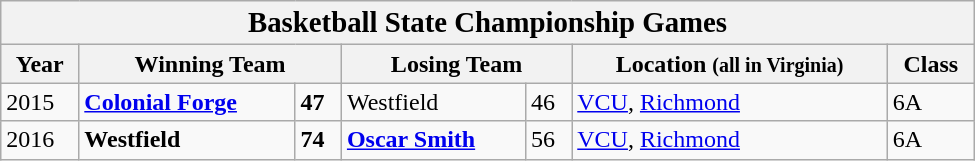<table class="wikitable collapsible collapsed" width=650px>
<tr>
<th colspan="7" style="text-align:center;" bgcolor=""><big><strong>Basketball State Championship Games</strong></big></th>
</tr>
<tr>
<th align=center><strong>Year</strong></th>
<th colspan="2" style="text-align:center;"><strong>Winning Team</strong></th>
<th colspan="2" style="text-align:center;"><strong>Losing Team</strong></th>
<th align=center><strong>Location</strong> <small>(all in Virginia)</small></th>
<th align=center><strong>Class</strong></th>
</tr>
<tr>
<td>2015</td>
<td><strong><a href='#'>Colonial Forge</a></strong></td>
<td><strong>47</strong></td>
<td>Westfield</td>
<td>46</td>
<td><a href='#'>VCU</a>, <a href='#'>Richmond</a></td>
<td>6A</td>
</tr>
<tr>
<td>2016</td>
<td><strong>Westfield</strong></td>
<td><strong>74</strong></td>
<td><strong><a href='#'>Oscar Smith</a></strong></td>
<td>56</td>
<td><a href='#'>VCU</a>, <a href='#'>Richmond</a></td>
<td>6A</td>
</tr>
</table>
